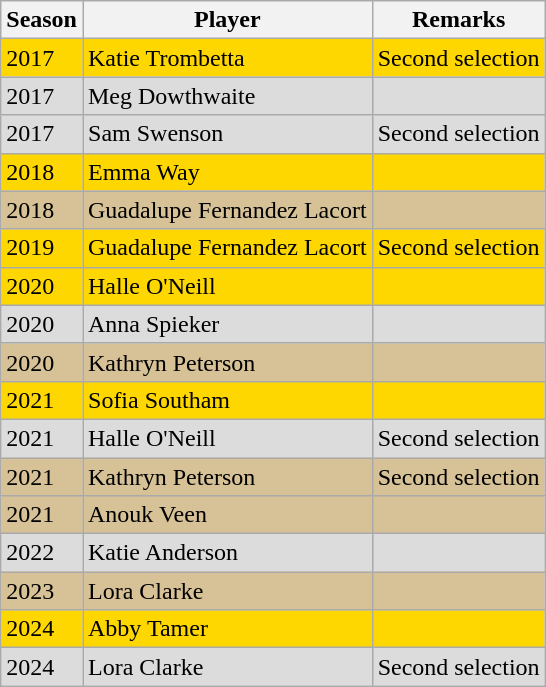<table class="wikitable">
<tr>
<th width=>Season</th>
<th width=>Player</th>
<th width=>Remarks</th>
</tr>
<tr align="left"  style="background: #FFD700;">
<td>2017</td>
<td>Katie Trombetta</td>
<td>Second selection</td>
</tr>
<tr align="left"  style="background: #dcdcdc;">
<td>2017</td>
<td>Meg Dowthwaite</td>
<td></td>
</tr>
<tr align="left"  style="background: #dcdcdc;">
<td>2017</td>
<td>Sam Swenson</td>
<td>Second selection</td>
</tr>
<tr align="left"  style="background: #FFD700;">
<td>2018</td>
<td>Emma Way</td>
<td></td>
</tr>
<tr align="left"  style="background: #d7c297;">
<td>2018</td>
<td>Guadalupe Fernandez Lacort</td>
<td></td>
</tr>
<tr align="left"  style="background: #FFD700;">
<td>2019</td>
<td>Guadalupe Fernandez Lacort</td>
<td>Second selection</td>
</tr>
<tr align="left"  style="background: #FFD700;">
<td>2020</td>
<td>Halle O'Neill</td>
<td></td>
</tr>
<tr align="left"  style="background: #dcdcdc;">
<td>2020</td>
<td>Anna Spieker</td>
<td></td>
</tr>
<tr align="left"  style="background: #d7c297;">
<td>2020</td>
<td>Kathryn Peterson</td>
<td></td>
</tr>
<tr align="left"  style="background: #FFD700;">
<td>2021</td>
<td>Sofia Southam</td>
<td></td>
</tr>
<tr align="left"  style="background: #dcdcdc;">
<td>2021</td>
<td>Halle O'Neill</td>
<td>Second selection</td>
</tr>
<tr align="left"  style="background: #d7c297;">
<td>2021</td>
<td>Kathryn Peterson</td>
<td>Second selection</td>
</tr>
<tr align="left"  style="background: #d7c297;">
<td>2021</td>
<td>Anouk Veen</td>
<td></td>
</tr>
<tr align="left"  style="background: #dcdcdc;">
<td>2022</td>
<td>Katie Anderson</td>
<td></td>
</tr>
<tr align="left"  style="background: #d7c297;">
<td>2023</td>
<td>Lora Clarke</td>
<td></td>
</tr>
<tr align="left"  style="background: #FFD700;">
<td>2024</td>
<td>Abby Tamer</td>
<td></td>
</tr>
<tr align="left"  style="background: #dcdcdc;">
<td>2024</td>
<td>Lora Clarke</td>
<td>Second selection</td>
</tr>
</table>
